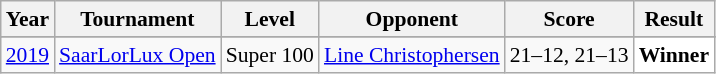<table class="sortable wikitable" style="font-size: 90%;">
<tr>
<th>Year</th>
<th>Tournament</th>
<th>Level</th>
<th>Opponent</th>
<th>Score</th>
<th>Result</th>
</tr>
<tr>
</tr>
<tr>
<td align="center"><a href='#'>2019</a></td>
<td align="left"><a href='#'>SaarLorLux Open</a></td>
<td align="left">Super 100</td>
<td align="left"> <a href='#'>Line Christophersen</a></td>
<td align="left">21–12, 21–13</td>
<td style="text-align:left; background:white"> <strong>Winner</strong></td>
</tr>
</table>
